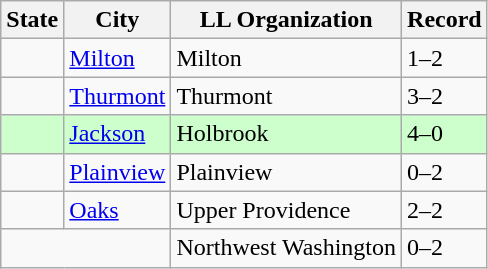<table class="wikitable">
<tr>
<th>State</th>
<th>City</th>
<th>LL Organization</th>
<th>Record</th>
</tr>
<tr>
<td><strong></strong></td>
<td><a href='#'>Milton</a></td>
<td>Milton</td>
<td>1–2</td>
</tr>
<tr>
<td><strong></strong></td>
<td><a href='#'>Thurmont</a></td>
<td>Thurmont</td>
<td>3–2</td>
</tr>
<tr bgcolor="ccffcc">
<td><strong></strong></td>
<td><a href='#'>Jackson</a></td>
<td>Holbrook</td>
<td>4–0</td>
</tr>
<tr>
<td><strong></strong></td>
<td><a href='#'>Plainview</a></td>
<td>Plainview</td>
<td>0–2</td>
</tr>
<tr>
<td><strong></strong></td>
<td><a href='#'>Oaks</a></td>
<td>Upper Providence</td>
<td>2–2</td>
</tr>
<tr>
<td colspan="2"><strong></strong></td>
<td>Northwest Washington</td>
<td>0–2</td>
</tr>
</table>
